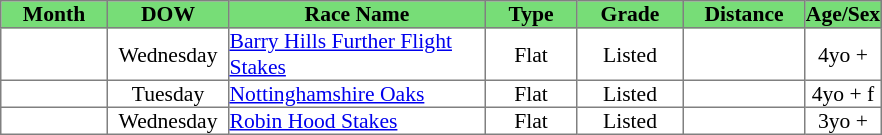<table class = "sortable" | border="1" cellpadding="0" style="border-collapse: collapse; font-size:90%">
<tr bgcolor="#77dd77" align="center">
<th style="width:70px">Month</th>
<th style="width:80px">DOW</th>
<th style="width:170px">Race Name</th>
<th style="width:60px">Type</th>
<th style="width:70px"><strong>Grade</strong></th>
<th style="width:80px">Distance</th>
<th style="width:50px">Age/Sex</th>
</tr>
<tr>
<td style="text-align:center"></td>
<td style="text-align:center">Wednesday</td>
<td><a href='#'>Barry Hills Further Flight Stakes</a></td>
<td style="text-align:center">Flat</td>
<td style="text-align:center">Listed</td>
<td style="text-align:center"></td>
<td style="text-align:center">4yo +</td>
</tr>
<tr>
<td style="text-align:center"></td>
<td style="text-align:center">Tuesday</td>
<td><a href='#'>Nottinghamshire Oaks</a></td>
<td style="text-align:center">Flat</td>
<td style="text-align:center">Listed</td>
<td style="text-align:center"></td>
<td style="text-align:center">4yo + f</td>
</tr>
<tr>
<td style="text-align:center"></td>
<td style="text-align:center">Wednesday</td>
<td><a href='#'>Robin Hood Stakes</a></td>
<td style="text-align:center">Flat</td>
<td style="text-align:center">Listed</td>
<td style="text-align:center"></td>
<td style="text-align:center">3yo +</td>
</tr>
</table>
